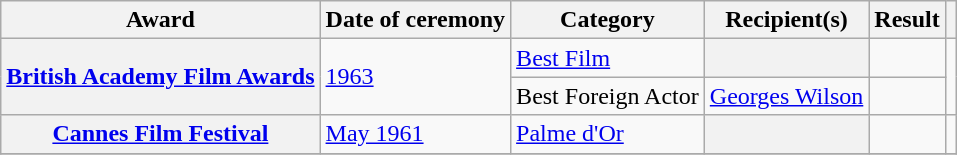<table class="wikitable plainrowheaders sortable">
<tr>
<th scope="col">Award</th>
<th scope="col">Date of ceremony</th>
<th scope="col">Category</th>
<th scope="col">Recipient(s)</th>
<th scope="col">Result</th>
<th scope="col" class="unsortable"></th>
</tr>
<tr>
<th scope="row" rowspan=2><a href='#'>British Academy Film Awards</a></th>
<td rowspan="2"><a href='#'>1963</a></td>
<td><a href='#'>Best Film</a></td>
<th></th>
<td></td>
<td rowspan="2"></td>
</tr>
<tr>
<td>Best Foreign Actor</td>
<td><a href='#'>Georges Wilson</a></td>
<td></td>
</tr>
<tr>
<th scope="row"><a href='#'>Cannes Film Festival</a></th>
<td rowspan="1"><a href='#'>May 1961</a></td>
<td><a href='#'>Palme d'Or</a></td>
<th></th>
<td></td>
<td rowspan="1"></td>
</tr>
<tr>
</tr>
</table>
